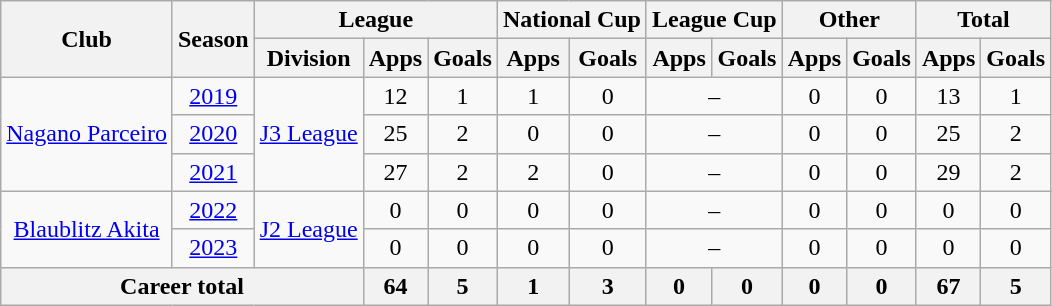<table class="wikitable" style="text-align: center">
<tr>
<th rowspan="2">Club</th>
<th rowspan="2">Season</th>
<th colspan="3">League</th>
<th colspan="2">National Cup</th>
<th colspan="2">League Cup</th>
<th colspan="2">Other</th>
<th colspan="2">Total</th>
</tr>
<tr>
<th>Division</th>
<th>Apps</th>
<th>Goals</th>
<th>Apps</th>
<th>Goals</th>
<th>Apps</th>
<th>Goals</th>
<th>Apps</th>
<th>Goals</th>
<th>Apps</th>
<th>Goals</th>
</tr>
<tr>
<td rowspan="3"><a href='#'>Nagano Parceiro</a></td>
<td><a href='#'>2019</a></td>
<td rowspan="3"><a href='#'>J3 League</a></td>
<td>12</td>
<td>1</td>
<td>1</td>
<td>0</td>
<td colspan="2">–</td>
<td>0</td>
<td>0</td>
<td>13</td>
<td>1</td>
</tr>
<tr>
<td><a href='#'>2020</a></td>
<td>25</td>
<td>2</td>
<td>0</td>
<td>0</td>
<td colspan="2">–</td>
<td>0</td>
<td>0</td>
<td>25</td>
<td>2</td>
</tr>
<tr>
<td><a href='#'>2021</a></td>
<td>27</td>
<td>2</td>
<td>2</td>
<td>0</td>
<td colspan="2">–</td>
<td>0</td>
<td>0</td>
<td>29</td>
<td>2</td>
</tr>
<tr>
<td rowspan="2"><a href='#'>Blaublitz Akita</a></td>
<td><a href='#'>2022</a></td>
<td rowspan="2"><a href='#'>J2 League</a></td>
<td>0</td>
<td>0</td>
<td>0</td>
<td>0</td>
<td colspan="2">–</td>
<td>0</td>
<td>0</td>
<td>0</td>
<td>0</td>
</tr>
<tr>
<td><a href='#'>2023</a></td>
<td>0</td>
<td>0</td>
<td>0</td>
<td>0</td>
<td colspan="2">–</td>
<td>0</td>
<td>0</td>
<td>0</td>
<td>0</td>
</tr>
<tr>
<th colspan=3>Career total</th>
<th>64</th>
<th>5</th>
<th>1</th>
<th>3</th>
<th>0</th>
<th>0</th>
<th>0</th>
<th>0</th>
<th>67</th>
<th>5</th>
</tr>
</table>
